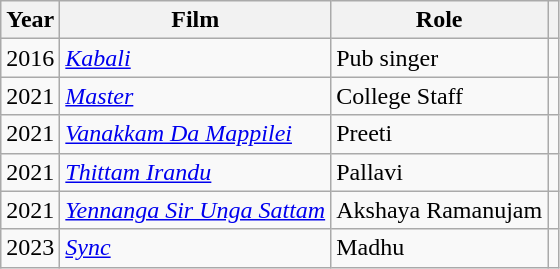<table class="wikitable sortable">
<tr>
<th>Year</th>
<th>Film</th>
<th>Role</th>
<th scope="col" class="unsortable"></th>
</tr>
<tr>
<td>2016</td>
<td><em><a href='#'>Kabali</a></em></td>
<td>Pub singer</td>
<td style="text-align:center;"></td>
</tr>
<tr>
<td>2021</td>
<td><em><a href='#'>Master</a></em></td>
<td>College Staff</td>
<td style="text-align:center;"></td>
</tr>
<tr>
<td>2021</td>
<td><em><a href='#'>Vanakkam Da Mappilei</a></em></td>
<td>Preeti</td>
<td style="text-align:center;"></td>
</tr>
<tr>
<td>2021</td>
<td><em><a href='#'>Thittam Irandu</a></em></td>
<td>Pallavi</td>
<td style="text-align:center;"></td>
</tr>
<tr>
<td>2021</td>
<td><em><a href='#'>Yennanga Sir Unga Sattam</a></em></td>
<td>Akshaya Ramanujam</td>
<td style="text-align:center;"></td>
</tr>
<tr>
<td>2023</td>
<td><em><a href='#'>Sync</a></em></td>
<td>Madhu</td>
<td></td>
</tr>
</table>
